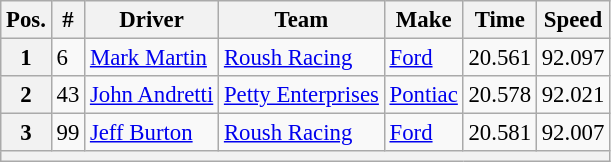<table class="wikitable" style="font-size:95%">
<tr>
<th>Pos.</th>
<th>#</th>
<th>Driver</th>
<th>Team</th>
<th>Make</th>
<th>Time</th>
<th>Speed</th>
</tr>
<tr>
<th>1</th>
<td>6</td>
<td><a href='#'>Mark Martin</a></td>
<td><a href='#'>Roush Racing</a></td>
<td><a href='#'>Ford</a></td>
<td>20.561</td>
<td>92.097</td>
</tr>
<tr>
<th>2</th>
<td>43</td>
<td><a href='#'>John Andretti</a></td>
<td><a href='#'>Petty Enterprises</a></td>
<td><a href='#'>Pontiac</a></td>
<td>20.578</td>
<td>92.021</td>
</tr>
<tr>
<th>3</th>
<td>99</td>
<td><a href='#'>Jeff Burton</a></td>
<td><a href='#'>Roush Racing</a></td>
<td><a href='#'>Ford</a></td>
<td>20.581</td>
<td>92.007</td>
</tr>
<tr>
<th colspan="7"></th>
</tr>
</table>
